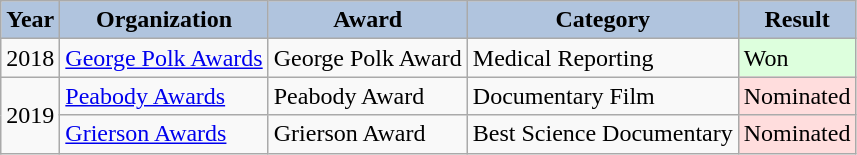<table class="wikitable">
<tr>
<th style="background:#B0C4DE;">Year</th>
<th style="background:#B0C4DE;">Organization</th>
<th style="background:#B0C4DE;">Award</th>
<th style="background:#B0C4DE;">Category</th>
<th style="background:#B0C4DE;">Result</th>
</tr>
<tr>
<td>2018</td>
<td><a href='#'>George Polk Awards</a></td>
<td>George Polk Award</td>
<td>Medical Reporting</td>
<td bgcolor="#ddffdd">Won</td>
</tr>
<tr>
<td rowspan="2">2019</td>
<td><a href='#'>Peabody Awards</a></td>
<td>Peabody Award</td>
<td>Documentary Film</td>
<td bgcolor="#ffdddd">Nominated</td>
</tr>
<tr>
<td><a href='#'>Grierson Awards</a></td>
<td>Grierson Award</td>
<td>Best Science Documentary</td>
<td bgcolor="#ffdddd">Nominated</td>
</tr>
</table>
